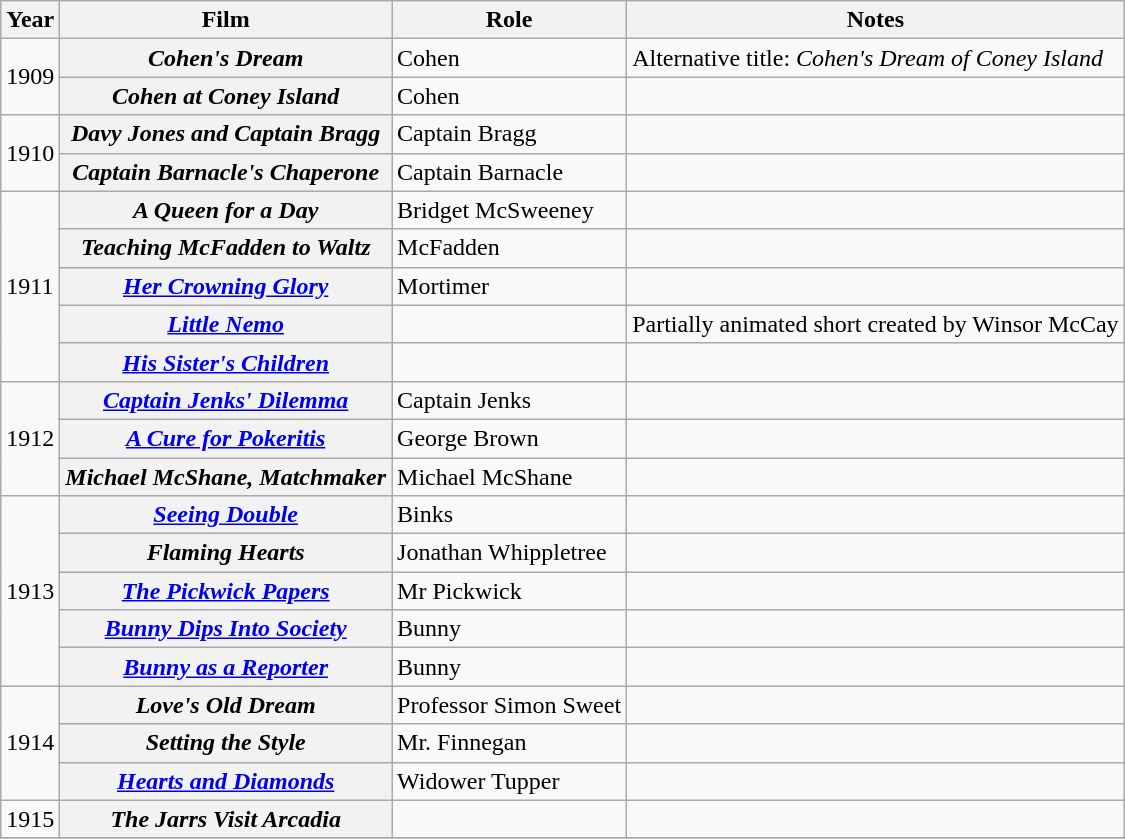<table class="wikitable plainrowheaders">
<tr>
<th scope="col">Year</th>
<th scope="col">Film</th>
<th scope="col">Role</th>
<th scope="col">Notes</th>
</tr>
<tr>
<td rowspan=2>1909</td>
<th scope="row"><em>Cohen's Dream</em></th>
<td>Cohen</td>
<td>Alternative title: <em>Cohen's Dream of Coney Island</em></td>
</tr>
<tr>
<th scope="row"><em>Cohen at Coney Island</em></th>
<td>Cohen</td>
<td></td>
</tr>
<tr>
<td rowspan=2>1910</td>
<th scope="row"><em>Davy Jones and Captain Bragg</em></th>
<td>Captain Bragg</td>
<td></td>
</tr>
<tr>
<th scope="row"><em>Captain Barnacle's Chaperone</em></th>
<td>Captain Barnacle</td>
<td></td>
</tr>
<tr>
<td rowspan=5>1911</td>
<th scope="row"><em>A Queen for a Day</em></th>
<td>Bridget McSweeney</td>
<td></td>
</tr>
<tr 1911 Vanity Fair>
<th scope="row"><em>Teaching McFadden to Waltz</em></th>
<td>McFadden</td>
<td></td>
</tr>
<tr>
<th scope="row"><em><a href='#'>Her Crowning Glory</a></em></th>
<td>Mortimer</td>
<td></td>
</tr>
<tr>
<th scope="row"><em><a href='#'>Little Nemo</a></em></th>
<td></td>
<td>Partially animated short created by Winsor McCay</td>
</tr>
<tr>
<th scope="row"><em><a href='#'>His Sister's Children</a></em></th>
<td></td>
<td></td>
</tr>
<tr>
<td rowspan=3>1912</td>
<th scope="row"><em><a href='#'>Captain Jenks' Dilemma</a></em></th>
<td>Captain Jenks</td>
<td></td>
</tr>
<tr>
<th scope="row"><em><a href='#'>A Cure for Pokeritis</a></em></th>
<td>George Brown</td>
<td></td>
</tr>
<tr>
<th scope="row"><em>Michael McShane, Matchmaker</em></th>
<td>Michael McShane</td>
<td></td>
</tr>
<tr>
<td rowspan=5>1913</td>
<th scope="row"><em><a href='#'>Seeing Double</a></em></th>
<td>Binks</td>
<td></td>
</tr>
<tr>
<th scope="row"><em>Flaming Hearts</em></th>
<td>Jonathan Whippletree</td>
<td></td>
</tr>
<tr>
<th scope="row"><em><a href='#'>The Pickwick Papers</a></em></th>
<td>Mr Pickwick</td>
<td></td>
</tr>
<tr>
<th scope="row"><em><a href='#'>Bunny Dips Into Society</a></em></th>
<td>Bunny</td>
<td></td>
</tr>
<tr>
<th scope="row"><em><a href='#'>Bunny as a Reporter</a></em></th>
<td>Bunny</td>
<td></td>
</tr>
<tr>
<td rowspan=3>1914</td>
<th scope="row"><em>Love's Old Dream</em></th>
<td>Professor Simon Sweet</td>
<td></td>
</tr>
<tr>
<th scope="row"><em>Setting the Style</em></th>
<td>Mr. Finnegan</td>
<td></td>
</tr>
<tr>
<th scope="row"><em><a href='#'>Hearts and Diamonds</a></em></th>
<td>Widower Tupper</td>
<td></td>
</tr>
<tr>
<td>1915</td>
<th scope="row"><em>The Jarrs Visit Arcadia</em></th>
<td></td>
<td></td>
</tr>
<tr>
</tr>
</table>
